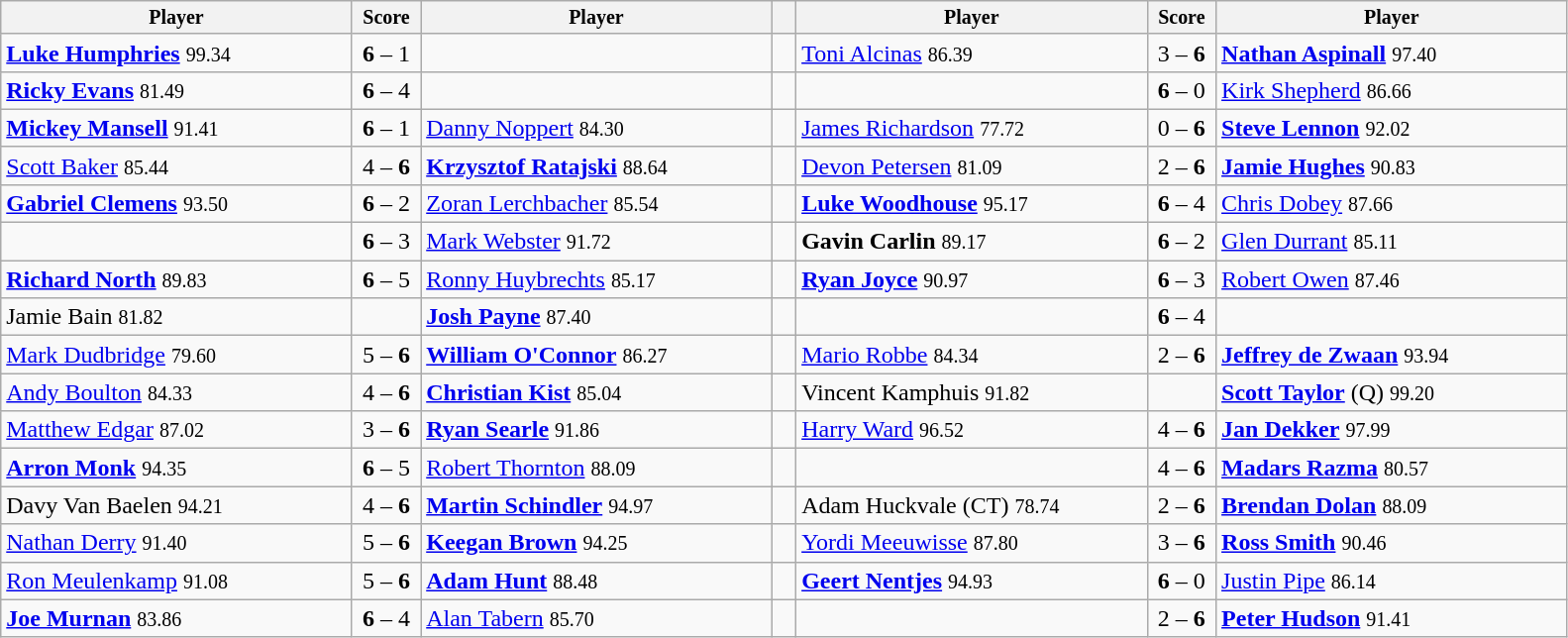<table class="wikitable">
<tr style="font-size:10pt;font-weight:bold">
<th width=230>Player</th>
<th width=40>Score</th>
<th width=230>Player</th>
<th width=10></th>
<th width=230>Player</th>
<th width=40>Score</th>
<th width=230>Player</th>
</tr>
<tr>
<td> <strong><a href='#'>Luke Humphries</a></strong> <small><span>99.34</span></small></td>
<td align=center><strong>6</strong> – 1</td>
<td></td>
<td></td>
<td> <a href='#'>Toni Alcinas</a> <small><span>86.39</span></small></td>
<td align=center>3 – <strong>6</strong></td>
<td> <strong><a href='#'>Nathan Aspinall</a></strong> <small><span>97.40</span></small></td>
</tr>
<tr>
<td> <strong><a href='#'>Ricky Evans</a></strong> <small><span>81.49</span></small></td>
<td align=center><strong>6</strong> – 4</td>
<td></td>
<td></td>
<td></td>
<td align=center><strong>6</strong> – 0</td>
<td> <a href='#'>Kirk Shepherd</a> <small><span>86.66</span></small></td>
</tr>
<tr>
<td> <strong><a href='#'>Mickey Mansell</a></strong> <small><span>91.41</span></small></td>
<td align=center><strong>6</strong> – 1</td>
<td> <a href='#'>Danny Noppert</a> <small><span>84.30</span></small></td>
<td></td>
<td> <a href='#'>James Richardson</a> <small><span>77.72</span></small></td>
<td align=center>0 – <strong>6</strong></td>
<td> <strong><a href='#'>Steve Lennon</a></strong> <small><span>92.02</span></small></td>
</tr>
<tr>
<td> <a href='#'>Scott Baker</a> <small><span>85.44</span></small></td>
<td align=center>4 – <strong>6</strong></td>
<td> <strong><a href='#'>Krzysztof Ratajski</a></strong> <small><span>88.64</span></small></td>
<td></td>
<td> <a href='#'>Devon Petersen</a> <small><span>81.09</span></small></td>
<td align=center>2 – <strong>6</strong></td>
<td> <strong><a href='#'>Jamie Hughes</a></strong> <small><span>90.83</span></small></td>
</tr>
<tr>
<td> <strong><a href='#'>Gabriel Clemens</a></strong> <small><span>93.50</span></small></td>
<td align=center><strong>6</strong> – 2</td>
<td> <a href='#'>Zoran Lerchbacher</a> <small><span>85.54</span></small></td>
<td></td>
<td> <strong><a href='#'>Luke Woodhouse</a></strong> <small><span>95.17</span></small></td>
<td align=center><strong>6</strong> – 4</td>
<td> <a href='#'>Chris Dobey</a> <small><span>87.66</span></small></td>
</tr>
<tr>
<td></td>
<td align=center><strong>6</strong> – 3</td>
<td> <a href='#'>Mark Webster</a> <small><span>91.72</span></small></td>
<td></td>
<td><strong> Gavin Carlin</strong> <small><span>89.17</span></small></td>
<td align=center><strong>6</strong> – 2</td>
<td> <a href='#'>Glen Durrant</a> <small><span>85.11</span></small></td>
</tr>
<tr>
<td> <strong><a href='#'>Richard North</a></strong> <small><span>89.83</span></small></td>
<td align=center><strong>6</strong> – 5</td>
<td> <a href='#'>Ronny Huybrechts</a> <small><span>85.17</span></small></td>
<td></td>
<td> <strong><a href='#'>Ryan Joyce</a></strong> <small><span>90.97</span></small></td>
<td align=center><strong>6</strong> – 3</td>
<td> <a href='#'>Robert Owen</a> <small><span>87.46</span></small></td>
</tr>
<tr>
<td> Jamie Bain <small><span>81.82</span></small></td>
<td align=center></td>
<td> <strong><a href='#'>Josh Payne</a></strong> <small><span>87.40</span></small></td>
<td></td>
<td></td>
<td align=center><strong>6</strong> – 4</td>
<td></td>
</tr>
<tr>
<td> <a href='#'>Mark Dudbridge</a> <small><span>79.60</span></small></td>
<td align=center>5 – <strong>6</strong></td>
<td> <strong><a href='#'>William O'Connor</a></strong> <small><span>86.27</span></small></td>
<td></td>
<td> <a href='#'>Mario Robbe</a> <small><span>84.34</span></small></td>
<td align=center>2 – <strong>6</strong></td>
<td> <strong><a href='#'>Jeffrey de Zwaan</a></strong> <small><span>93.94</span></small></td>
</tr>
<tr>
<td> <a href='#'>Andy Boulton</a> <small><span>84.33</span></small></td>
<td align=center>4 – <strong>6</strong></td>
<td> <strong><a href='#'>Christian Kist</a></strong> <small><span>85.04</span></small></td>
<td></td>
<td> Vincent Kamphuis <small><span>91.82</span></small></td>
<td align=center></td>
<td> <strong><a href='#'>Scott Taylor</a></strong> (Q) <small><span>99.20</span></small></td>
</tr>
<tr>
<td> <a href='#'>Matthew Edgar</a> <small><span>87.02</span></small></td>
<td align=center>3 – <strong>6</strong></td>
<td> <strong><a href='#'>Ryan Searle</a></strong> <small><span>91.86</span></small></td>
<td></td>
<td> <a href='#'>Harry Ward</a> <small><span>96.52</span></small></td>
<td align=center>4 – <strong>6</strong></td>
<td> <strong><a href='#'>Jan Dekker</a></strong> <small><span>97.99</span></small></td>
</tr>
<tr>
<td> <strong><a href='#'>Arron Monk</a></strong> <small><span>94.35</span></small></td>
<td align=center><strong>6</strong> – 5</td>
<td> <a href='#'>Robert Thornton</a> <small><span>88.09</span></small></td>
<td></td>
<td></td>
<td align=center>4 – <strong>6</strong></td>
<td> <strong><a href='#'>Madars Razma</a></strong> <small><span>80.57</span></small></td>
</tr>
<tr>
<td> Davy Van Baelen <small><span>94.21</span></small></td>
<td align=center>4 – <strong>6</strong></td>
<td> <strong><a href='#'>Martin Schindler</a></strong> <small><span>94.97</span></small></td>
<td></td>
<td> Adam Huckvale (CT) <small><span>78.74</span></small></td>
<td align=center>2 – <strong>6</strong></td>
<td> <strong><a href='#'>Brendan Dolan</a></strong> <small><span>88.09</span></small></td>
</tr>
<tr>
<td> <a href='#'>Nathan Derry</a> <small><span>91.40</span></small></td>
<td align=center>5 – <strong>6</strong></td>
<td> <strong><a href='#'>Keegan Brown</a></strong> <small><span>94.25</span></small></td>
<td></td>
<td> <a href='#'>Yordi Meeuwisse</a> <small><span>87.80</span></small></td>
<td align=center>3 – <strong>6</strong></td>
<td> <strong><a href='#'>Ross Smith</a></strong> <small><span>90.46</span></small></td>
</tr>
<tr>
<td> <a href='#'>Ron Meulenkamp</a> <small><span>91.08</span></small></td>
<td align=center>5 – <strong>6</strong></td>
<td> <strong><a href='#'>Adam Hunt</a></strong> <small><span>88.48</span></small></td>
<td></td>
<td> <strong><a href='#'>Geert Nentjes</a></strong> <small><span>94.93</span></small></td>
<td align=center><strong>6</strong> – 0</td>
<td> <a href='#'>Justin Pipe</a> <small><span>86.14</span></small></td>
</tr>
<tr>
<td> <strong><a href='#'>Joe Murnan</a></strong> <small><span>83.86</span></small></td>
<td align=center><strong>6</strong> – 4</td>
<td> <a href='#'>Alan Tabern</a> <small><span>85.70</span></small></td>
<td></td>
<td></td>
<td align=center>2 – <strong>6</strong></td>
<td> <strong><a href='#'>Peter Hudson</a></strong> <small><span>91.41</span></small></td>
</tr>
</table>
